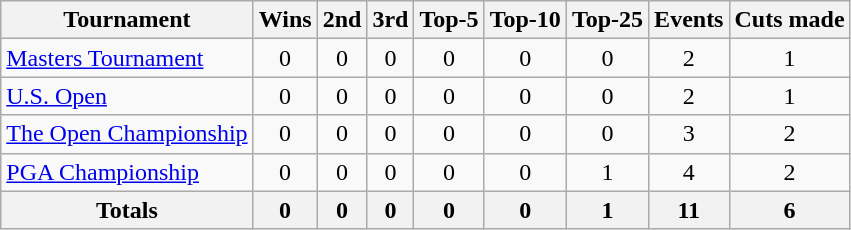<table class=wikitable style=text-align:center>
<tr>
<th>Tournament</th>
<th>Wins</th>
<th>2nd</th>
<th>3rd</th>
<th>Top-5</th>
<th>Top-10</th>
<th>Top-25</th>
<th>Events</th>
<th>Cuts made</th>
</tr>
<tr>
<td align=left><a href='#'>Masters Tournament</a></td>
<td>0</td>
<td>0</td>
<td>0</td>
<td>0</td>
<td>0</td>
<td>0</td>
<td>2</td>
<td>1</td>
</tr>
<tr>
<td align=left><a href='#'>U.S. Open</a></td>
<td>0</td>
<td>0</td>
<td>0</td>
<td>0</td>
<td>0</td>
<td>0</td>
<td>2</td>
<td>1</td>
</tr>
<tr>
<td align=left><a href='#'>The Open Championship</a></td>
<td>0</td>
<td>0</td>
<td>0</td>
<td>0</td>
<td>0</td>
<td>0</td>
<td>3</td>
<td>2</td>
</tr>
<tr>
<td align=left><a href='#'>PGA Championship</a></td>
<td>0</td>
<td>0</td>
<td>0</td>
<td>0</td>
<td>0</td>
<td>1</td>
<td>4</td>
<td>2</td>
</tr>
<tr>
<th>Totals</th>
<th>0</th>
<th>0</th>
<th>0</th>
<th>0</th>
<th>0</th>
<th>1</th>
<th>11</th>
<th>6</th>
</tr>
</table>
